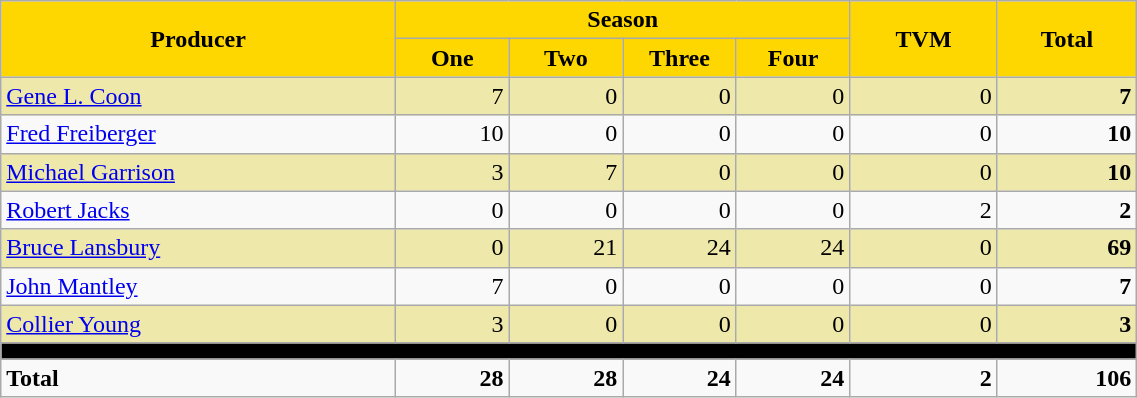<table class="wikitable" style="width:60%;">
<tr style="background:gold; text-align:center;">
<td rowspan="2"><strong>Producer</strong></td>
<td colspan="4" style="text-align:center;"><strong>Season</strong></td>
<td rowspan="2" style="text-align:center;"><strong>TVM</strong></td>
<td style="text-align:center;" rowspan="2"><strong>Total</strong></td>
</tr>
<tr style="background:gold; text-align:center;">
<td style="width:10%;"><strong>One</strong></td>
<td style="text-align:center; width:10%;"><strong>Two</strong></td>
<td style="text-align:center; width:10%;"><strong>Three</strong></td>
<td style="text-align:center; width:10%;"><strong>Four </strong></td>
</tr>
<tr style="background:#eee8aa;">
<td><a href='#'>Gene L. Coon</a></td>
<td align=right>7</td>
<td align=right>0</td>
<td align=right>0</td>
<td align=right>0</td>
<td align=right>0</td>
<td align=right><strong>7</strong></td>
</tr>
<tr>
<td><a href='#'>Fred Freiberger</a></td>
<td align=right>10</td>
<td align=right>0</td>
<td align=right>0</td>
<td align=right>0</td>
<td align=right>0</td>
<td align=right><strong>10</strong></td>
</tr>
<tr style="background:#eee8aa;">
<td><a href='#'>Michael Garrison</a></td>
<td align=right>3</td>
<td align=right>7</td>
<td align=right>0</td>
<td align=right>0</td>
<td align=right>0</td>
<td align=right><strong>10</strong></td>
</tr>
<tr>
<td><a href='#'>Robert Jacks</a></td>
<td align=right>0</td>
<td align=right>0</td>
<td align=right>0</td>
<td align=right>0</td>
<td align=right>2</td>
<td align=right><strong>2</strong></td>
</tr>
<tr style="background:#eee8aa;">
<td><a href='#'>Bruce Lansbury</a></td>
<td align=right>0</td>
<td align=right>21</td>
<td align=right>24</td>
<td align=right>24</td>
<td align=right>0</td>
<td align=right><strong>69</strong></td>
</tr>
<tr>
<td><a href='#'>John Mantley</a></td>
<td align=right>7</td>
<td align=right>0</td>
<td align=right>0</td>
<td align=right>0</td>
<td align=right>0</td>
<td align=right><strong>7</strong></td>
</tr>
<tr style="background:#eee8aa;">
<td><a href='#'>Collier Young</a></td>
<td align=right>3</td>
<td align=right>0</td>
<td align=right>0</td>
<td align=right>0</td>
<td align=right>0</td>
<td align=right><strong>3</strong></td>
</tr>
<tr>
<td colspan="7" style="background:black; height:3px;"></td>
</tr>
<tr>
<td><strong>Total </strong></td>
<td align=right><strong>28</strong></td>
<td align=right><strong>28</strong></td>
<td align=right><strong>24</strong></td>
<td align=right><strong>24</strong></td>
<td align=right><strong>2</strong></td>
<td align=right><strong>106</strong></td>
</tr>
</table>
